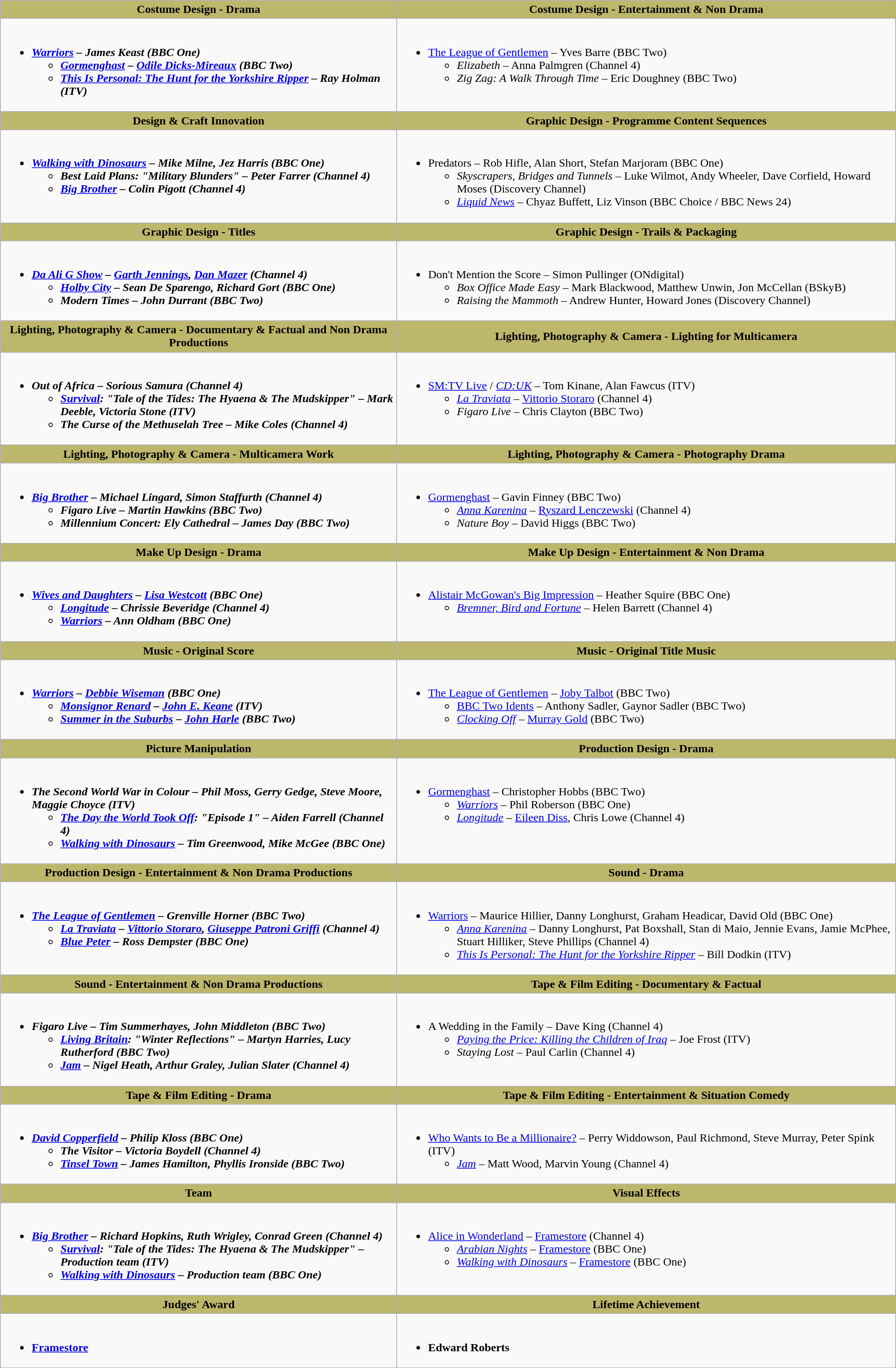<table class=wikitable>
<tr>
<th style="background:#BDB76B;" width:50%">Costume Design - Drama</th>
<th style="background:#BDB76B;" width:50%">Costume Design - Entertainment & Non Drama</th>
</tr>
<tr>
<td valign="top"><br><ul><li><strong><em><a href='#'>Warriors</a><em> – James Keast (BBC One)<strong><ul><li></em><a href='#'>Gormenghast</a><em> – <a href='#'>Odile Dicks-Mireaux</a> (BBC Two)</li><li></em><a href='#'>This Is Personal: The Hunt for the Yorkshire Ripper</a><em> – Ray Holman (ITV)</li></ul></li></ul></td>
<td valign="top"><br><ul><li></em></strong><a href='#'>The League of Gentlemen</a></em> – Yves Barre (BBC Two)</strong><ul><li><em>Elizabeth</em> – Anna Palmgren (Channel 4)</li><li><em>Zig Zag: A Walk Through Time</em> – Eric Doughney (BBC Two)</li></ul></li></ul></td>
</tr>
<tr>
<th style="background:#BDB76B;" width:50%">Design & Craft Innovation</th>
<th style="background:#BDB76B;" width:50%">Graphic Design - Programme Content Sequences</th>
</tr>
<tr>
<td valign="top"><br><ul><li><strong><em><a href='#'>Walking with Dinosaurs</a><em> – Mike Milne, Jez Harris (BBC One)<strong><ul><li></em>Best Laid Plans<em>: "Military Blunders" – Peter Farrer (Channel 4)</li><li></em><a href='#'>Big Brother</a><em> – Colin Pigott (Channel 4)</li></ul></li></ul></td>
<td valign="top"><br><ul><li></em></strong>Predators</em> – Rob Hifle, Alan Short, Stefan Marjoram (BBC One)</strong><ul><li><em>Skyscrapers, Bridges and Tunnels</em> – Luke Wilmot, Andy Wheeler, Dave Corfield, Howard Moses (Discovery Channel)</li><li><em><a href='#'>Liquid News</a></em> – Chyaz Buffett, Liz Vinson (BBC Choice / BBC News 24)</li></ul></li></ul></td>
</tr>
<tr>
<th style="background:#BDB76B;" width:50%">Graphic Design - Titles</th>
<th style="background:#BDB76B;" width:50%">Graphic Design - Trails & Packaging</th>
</tr>
<tr>
<td valign="top"><br><ul><li><strong><em><a href='#'>Da Ali G Show</a><em> – <a href='#'>Garth Jennings</a>, <a href='#'>Dan Mazer</a> (Channel 4)<strong><ul><li></em><a href='#'>Holby City</a><em> – Sean De Sparengo, Richard Gort (BBC One)</li><li></em>Modern Times<em> – John Durrant (BBC Two)</li></ul></li></ul></td>
<td valign="top"><br><ul><li></em></strong>Don't Mention the Score</em> – Simon Pullinger (ONdigital)</strong><ul><li><em>Box Office Made Easy</em> – Mark Blackwood, Matthew Unwin, Jon McCellan (BSkyB)</li><li><em>Raising the Mammoth</em> – Andrew Hunter, Howard Jones (Discovery Channel)</li></ul></li></ul></td>
</tr>
<tr>
<th style="background:#BDB76B;" width:50%">Lighting, Photography & Camera - Documentary & Factual and Non Drama Productions</th>
<th style="background:#BDB76B;" width:50%">Lighting, Photography & Camera - Lighting for Multicamera</th>
</tr>
<tr>
<td valign="top"><br><ul><li><strong><em>Out of Africa<em> – Sorious Samura (Channel 4)<strong><ul><li></em><a href='#'>Survival</a><em>: "Tale of the Tides: The Hyaena & The Mudskipper" – Mark Deeble, Victoria Stone (ITV)</li><li></em>The Curse of the Methuselah Tree<em> – Mike Coles (Channel 4)</li></ul></li></ul></td>
<td valign="top"><br><ul><li></em></strong><a href='#'>SM:TV Live</a></em> / <em><a href='#'>CD:UK</a></em> – Tom Kinane, Alan Fawcus (ITV)</strong><ul><li><em><a href='#'>La Traviata</a></em> – <a href='#'>Vittorio Storaro</a> (Channel 4)</li><li><em>Figaro Live</em> – Chris Clayton (BBC Two)</li></ul></li></ul></td>
</tr>
<tr>
<th style="background:#BDB76B;" width:50%">Lighting, Photography & Camera - Multicamera Work</th>
<th style="background:#BDB76B;" width:50%">Lighting, Photography & Camera - Photography Drama</th>
</tr>
<tr>
<td valign="top"><br><ul><li><strong><em><a href='#'>Big Brother</a><em> – Michael Lingard, Simon Staffurth (Channel 4)<strong><ul><li></em>Figaro Live<em> – Martin Hawkins (BBC Two)</li><li></em>Millennium Concert: Ely Cathedral<em> – James Day (BBC Two)</li></ul></li></ul></td>
<td valign="top"><br><ul><li></em></strong><a href='#'>Gormenghast</a></em> – Gavin Finney (BBC Two)</strong><ul><li><em><a href='#'>Anna Karenina</a></em> – <a href='#'>Ryszard Lenczewski</a> (Channel 4)</li><li><em>Nature Boy</em> – David Higgs (BBC Two)</li></ul></li></ul></td>
</tr>
<tr>
<th style="background:#BDB76B;" width:50%">Make Up Design - Drama</th>
<th style="background:#BDB76B;" width:50%">Make Up Design - Entertainment & Non Drama</th>
</tr>
<tr>
<td valign="top"><br><ul><li><strong><em><a href='#'>Wives and Daughters</a><em> – <a href='#'>Lisa Westcott</a> (BBC One)<strong><ul><li></em><a href='#'>Longitude</a><em> – Chrissie Beveridge (Channel 4)</li><li></em><a href='#'>Warriors</a><em> – Ann Oldham (BBC One)</li></ul></li></ul></td>
<td valign="top"><br><ul><li></em></strong><a href='#'>Alistair McGowan's Big Impression</a></em> – Heather Squire (BBC One)</strong><ul><li><em><a href='#'>Bremner, Bird and Fortune</a></em> – Helen Barrett (Channel 4)</li></ul></li></ul></td>
</tr>
<tr>
<th style="background:#BDB76B;" width:50%">Music - Original Score</th>
<th style="background:#BDB76B;" width:50%">Music - Original Title Music</th>
</tr>
<tr>
<td valign="top"><br><ul><li><strong><em><a href='#'>Warriors</a><em> – <a href='#'>Debbie Wiseman</a> (BBC One)<strong><ul><li></em><a href='#'>Monsignor Renard</a><em> – <a href='#'>John E. Keane</a> (ITV)</li><li></em><a href='#'>Summer in the Suburbs</a><em> – <a href='#'>John Harle</a> (BBC Two)</li></ul></li></ul></td>
<td valign="top"><br><ul><li></em></strong><a href='#'>The League of Gentlemen</a></em> – <a href='#'>Joby Talbot</a> (BBC Two)</strong><ul><li><a href='#'>BBC Two Idents</a> – Anthony Sadler, Gaynor Sadler (BBC Two)</li><li><em><a href='#'>Clocking Off</a></em> – <a href='#'>Murray Gold</a> (BBC Two)</li></ul></li></ul></td>
</tr>
<tr>
<th style="background:#BDB76B;" width:50%">Picture Manipulation</th>
<th style="background:#BDB76B;" width:50%">Production Design - Drama</th>
</tr>
<tr>
<td valign="top"><br><ul><li><strong><em>The Second World War in Colour<em> – Phil Moss, Gerry Gedge, Steve Moore, Maggie Choyce (ITV)<strong><ul><li></em><a href='#'>The Day the World Took Off</a><em>: "Episode 1" – Aiden Farrell (Channel 4)</li><li></em><a href='#'>Walking with Dinosaurs</a><em> – Tim Greenwood, Mike McGee (BBC One)</li></ul></li></ul></td>
<td valign="top"><br><ul><li></em></strong><a href='#'>Gormenghast</a></em> – Christopher Hobbs (BBC Two)</strong><ul><li><em><a href='#'>Warriors</a></em> – Phil Roberson (BBC One)</li><li><em><a href='#'>Longitude</a></em> – <a href='#'>Eileen Diss</a>, Chris Lowe (Channel 4)</li></ul></li></ul></td>
</tr>
<tr>
<th style="background:#BDB76B;" width:50%">Production Design - Entertainment & Non Drama Productions</th>
<th style="background:#BDB76B;" width:50%">Sound - Drama</th>
</tr>
<tr>
<td valign="top"><br><ul><li><strong><em><a href='#'>The League of Gentlemen</a><em> – Grenville Horner (BBC Two)<strong><ul><li></em><a href='#'>La Traviata</a><em> – <a href='#'>Vittorio Storaro</a>, <a href='#'>Giuseppe Patroni Griffi</a> (Channel 4)</li><li></em><a href='#'>Blue Peter</a><em> – Ross Dempster (BBC One)</li></ul></li></ul></td>
<td valign="top"><br><ul><li></em></strong><a href='#'>Warriors</a></em> – Maurice Hillier, Danny Longhurst, Graham Headicar, David Old (BBC One)</strong><ul><li><em><a href='#'>Anna Karenina</a></em> – Danny Longhurst, Pat Boxshall, Stan di Maio, Jennie Evans, Jamie McPhee, Stuart Hilliker, Steve Phillips (Channel 4)</li><li><em><a href='#'>This Is Personal: The Hunt for the Yorkshire Ripper</a></em> – Bill Dodkin (ITV)</li></ul></li></ul></td>
</tr>
<tr>
<th style="background:#BDB76B;" width:50%">Sound - Entertainment & Non Drama Productions</th>
<th style="background:#BDB76B;" width:50%">Tape & Film Editing - Documentary & Factual</th>
</tr>
<tr>
<td valign="top"><br><ul><li><strong><em>Figaro Live<em> – Tim Summerhayes, John Middleton (BBC Two)<strong><ul><li></em><a href='#'>Living Britain</a><em>: "Winter Reflections" – Martyn Harries, Lucy Rutherford (BBC Two)</li><li></em><a href='#'>Jam</a><em> – Nigel Heath, Arthur Graley, Julian Slater (Channel 4)</li></ul></li></ul></td>
<td valign="top"><br><ul><li></em></strong>A Wedding in the Family</em> – Dave King (Channel 4)</strong><ul><li><em><a href='#'>Paying the Price: Killing the Children of Iraq</a></em> – Joe Frost (ITV)</li><li><em>Staying Lost</em> – Paul Carlin (Channel 4)</li></ul></li></ul></td>
</tr>
<tr>
<th style="background:#BDB76B;" width:50%">Tape & Film Editing - Drama</th>
<th style="background:#BDB76B;" width:50%">Tape & Film Editing - Entertainment & Situation Comedy</th>
</tr>
<tr>
<td valign="top"><br><ul><li><strong><em><a href='#'>David Copperfield</a><em> – Philip Kloss (BBC One)<strong><ul><li></em>The Visitor<em> – Victoria Boydell (Channel 4)</li><li></em><a href='#'>Tinsel Town</a><em> – James Hamilton, Phyllis Ironside (BBC Two)</li></ul></li></ul></td>
<td valign="top"><br><ul><li></em></strong><a href='#'>Who Wants to Be a Millionaire?</a></em> – Perry Widdowson, Paul Richmond, Steve Murray, Peter Spink (ITV)</strong><ul><li><em><a href='#'>Jam</a></em> – Matt Wood, Marvin Young (Channel 4)</li></ul></li></ul></td>
</tr>
<tr>
<th style="background:#BDB76B;" width:50%">Team</th>
<th style="background:#BDB76B;" width:50%">Visual Effects</th>
</tr>
<tr>
<td valign="top"><br><ul><li><strong><em><a href='#'>Big Brother</a><em> – Richard Hopkins, Ruth Wrigley, Conrad Green (Channel 4)<strong><ul><li></em><a href='#'>Survival</a><em>: "Tale of the Tides: The Hyaena & The Mudskipper" – Production team (ITV)</li><li></em><a href='#'>Walking with Dinosaurs</a><em> – Production team (BBC One)</li></ul></li></ul></td>
<td valign="top"><br><ul><li></em></strong><a href='#'>Alice in Wonderland</a></em> – <a href='#'>Framestore</a> (Channel 4)</strong><ul><li><em><a href='#'>Arabian Nights</a></em> – <a href='#'>Framestore</a> (BBC One)</li><li><em><a href='#'>Walking with Dinosaurs</a></em> – <a href='#'>Framestore</a> (BBC One)</li></ul></li></ul></td>
</tr>
<tr>
<th style="background:#BDB76B;" width:50%">Judges' Award</th>
<th style="background:#BDB76B;" width:50%">Lifetime Achievement</th>
</tr>
<tr>
<td valign="top"><br><ul><li><strong><a href='#'>Framestore</a></strong></li></ul></td>
<td valign="top"><br><ul><li><strong>Edward Roberts</strong></li></ul></td>
</tr>
<tr>
</tr>
</table>
